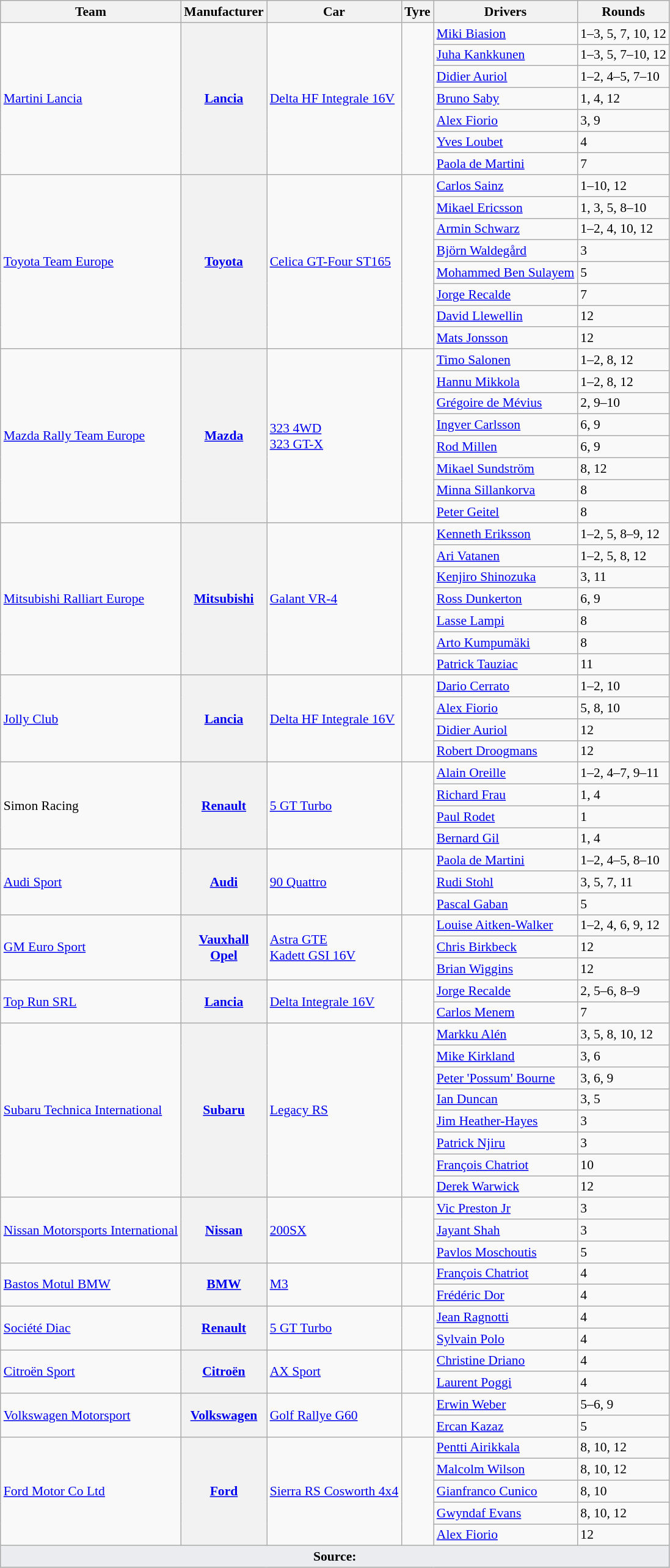<table class="wikitable" style="font-size: 90%;">
<tr>
<th>Team</th>
<th>Manufacturer</th>
<th>Car</th>
<th>Tyre</th>
<th>Drivers</th>
<th>Rounds</th>
</tr>
<tr>
<td rowspan="7"> <a href='#'>Martini Lancia</a></td>
<th rowspan="7"><a href='#'>Lancia</a></th>
<td rowspan="7"><a href='#'>Delta HF Integrale 16V</a></td>
<td rowspan="7" flagicon="center"></td>
<td> <a href='#'>Miki Biasion</a></td>
<td>1–3, 5, 7, 10, 12</td>
</tr>
<tr>
<td> <a href='#'>Juha Kankkunen</a></td>
<td>1–3, 5, 7–10, 12</td>
</tr>
<tr>
<td> <a href='#'>Didier Auriol</a></td>
<td>1–2, 4–5, 7–10</td>
</tr>
<tr>
<td> <a href='#'>Bruno Saby</a></td>
<td>1, 4, 12</td>
</tr>
<tr>
<td> <a href='#'>Alex Fiorio</a></td>
<td>3, 9</td>
</tr>
<tr>
<td> <a href='#'>Yves Loubet</a></td>
<td>4</td>
</tr>
<tr>
<td> <a href='#'>Paola de Martini</a></td>
<td>7</td>
</tr>
<tr>
<td rowspan="8"> <a href='#'>Toyota Team Europe</a></td>
<th rowspan="8"><a href='#'>Toyota</a></th>
<td rowspan="8"><a href='#'>Celica GT-Four ST165</a></td>
<td rowspan="8" align="center"></td>
<td> <a href='#'>Carlos Sainz</a></td>
<td>1–10, 12</td>
</tr>
<tr>
<td> <a href='#'>Mikael Ericsson</a></td>
<td>1, 3, 5, 8–10</td>
</tr>
<tr>
<td> <a href='#'>Armin Schwarz</a></td>
<td>1–2, 4, 10, 12</td>
</tr>
<tr>
<td> <a href='#'>Björn Waldegård</a></td>
<td>3</td>
</tr>
<tr>
<td> <a href='#'>Mohammed Ben Sulayem</a></td>
<td>5</td>
</tr>
<tr>
<td> <a href='#'>Jorge Recalde</a></td>
<td>7</td>
</tr>
<tr>
<td> <a href='#'>David Llewellin</a></td>
<td>12</td>
</tr>
<tr>
<td> <a href='#'>Mats Jonsson</a></td>
<td>12</td>
</tr>
<tr>
<td rowspan="8"> <a href='#'>Mazda Rally Team Europe</a></td>
<th rowspan="8"><a href='#'>Mazda</a></th>
<td rowspan="8"><a href='#'>323 4WD</a><br><a href='#'>323 GT-X</a></td>
<td rowspan="8" align="center"></td>
<td> <a href='#'>Timo Salonen</a></td>
<td>1–2, 8, 12</td>
</tr>
<tr>
<td> <a href='#'>Hannu Mikkola</a></td>
<td>1–2, 8, 12</td>
</tr>
<tr>
<td> <a href='#'>Grégoire de Mévius</a></td>
<td>2, 9–10</td>
</tr>
<tr>
<td> <a href='#'>Ingver Carlsson</a></td>
<td>6, 9</td>
</tr>
<tr>
<td> <a href='#'>Rod Millen</a></td>
<td>6, 9</td>
</tr>
<tr>
<td> <a href='#'>Mikael Sundström</a></td>
<td>8, 12</td>
</tr>
<tr>
<td> <a href='#'>Minna Sillankorva</a></td>
<td>8</td>
</tr>
<tr>
<td> <a href='#'>Peter Geitel</a></td>
<td>8</td>
</tr>
<tr>
<td rowspan="7"> <a href='#'>Mitsubishi Ralliart Europe</a></td>
<th rowspan="7"><a href='#'>Mitsubishi</a></th>
<td rowspan="7"><a href='#'>Galant VR-4</a></td>
<td rowspan="7" align="center"></td>
<td> <a href='#'>Kenneth Eriksson</a></td>
<td>1–2, 5, 8–9, 12</td>
</tr>
<tr>
<td> <a href='#'>Ari Vatanen</a></td>
<td>1–2, 5, 8, 12</td>
</tr>
<tr>
<td> <a href='#'>Kenjiro Shinozuka</a></td>
<td>3, 11</td>
</tr>
<tr>
<td> <a href='#'>Ross Dunkerton</a></td>
<td>6, 9</td>
</tr>
<tr>
<td> <a href='#'>Lasse Lampi</a></td>
<td>8</td>
</tr>
<tr>
<td> <a href='#'>Arto Kumpumäki</a></td>
<td>8</td>
</tr>
<tr>
<td> <a href='#'>Patrick Tauziac</a></td>
<td>11</td>
</tr>
<tr>
<td rowspan="4"> <a href='#'>Jolly Club</a></td>
<th rowspan="4"><a href='#'>Lancia</a></th>
<td rowspan="4"><a href='#'>Delta HF Integrale 16V</a></td>
<td rowspan="4" align="center"></td>
<td> <a href='#'>Dario Cerrato</a></td>
<td>1–2, 10</td>
</tr>
<tr>
<td> <a href='#'>Alex Fiorio</a></td>
<td>5, 8, 10</td>
</tr>
<tr>
<td> <a href='#'>Didier Auriol</a></td>
<td>12</td>
</tr>
<tr>
<td> <a href='#'>Robert Droogmans</a></td>
<td>12</td>
</tr>
<tr>
<td rowspan="4"> Simon Racing</td>
<th rowspan="4"><a href='#'>Renault</a></th>
<td rowspan="4"><a href='#'>5 GT Turbo</a></td>
<td rowspan="4" align="center"></td>
<td> <a href='#'>Alain Oreille</a></td>
<td>1–2, 4–7, 9–11</td>
</tr>
<tr>
<td> <a href='#'>Richard Frau</a></td>
<td>1, 4</td>
</tr>
<tr>
<td> <a href='#'>Paul Rodet</a></td>
<td>1</td>
</tr>
<tr>
<td> <a href='#'>Bernard Gil</a></td>
<td>1, 4</td>
</tr>
<tr>
<td rowspan="3"> <a href='#'>Audi Sport</a></td>
<th rowspan="3"><a href='#'>Audi</a></th>
<td rowspan="3"><a href='#'>90 Quattro</a></td>
<td rowspan="3" align="center"></td>
<td> <a href='#'>Paola de Martini</a></td>
<td>1–2, 4–5, 8–10</td>
</tr>
<tr>
<td> <a href='#'>Rudi Stohl</a></td>
<td>3, 5, 7, 11</td>
</tr>
<tr>
<td> <a href='#'>Pascal Gaban</a></td>
<td>5</td>
</tr>
<tr>
<td rowspan="3"> <a href='#'>GM Euro Sport</a></td>
<th rowspan="3"><a href='#'>Vauxhall</a><br><a href='#'>Opel</a></th>
<td rowspan="3"><a href='#'>Astra GTE</a><br><a href='#'>Kadett GSI 16V</a></td>
<td rowspan="3" align="center"></td>
<td> <a href='#'>Louise Aitken-Walker</a></td>
<td>1–2, 4, 6, 9, 12</td>
</tr>
<tr>
<td> <a href='#'>Chris Birkbeck</a></td>
<td>12</td>
</tr>
<tr>
<td> <a href='#'>Brian Wiggins</a></td>
<td>12</td>
</tr>
<tr>
<td rowspan="2"> <a href='#'>Top Run SRL</a></td>
<th rowspan="2"><a href='#'>Lancia</a></th>
<td rowspan="2"><a href='#'>Delta Integrale 16V</a></td>
<td rowspan="2" align="center"></td>
<td> <a href='#'>Jorge Recalde</a></td>
<td>2, 5–6, 8–9</td>
</tr>
<tr>
<td> <a href='#'>Carlos Menem</a></td>
<td>7</td>
</tr>
<tr>
<td rowspan="8"> <a href='#'>Subaru Technica International</a></td>
<th rowspan="8"><a href='#'>Subaru</a></th>
<td rowspan="8"><a href='#'>Legacy RS</a></td>
<td rowspan="8" align="center"></td>
<td> <a href='#'>Markku Alén</a></td>
<td>3, 5, 8, 10, 12</td>
</tr>
<tr>
<td> <a href='#'>Mike Kirkland</a></td>
<td>3, 6</td>
</tr>
<tr>
<td> <a href='#'>Peter 'Possum' Bourne</a></td>
<td>3, 6, 9</td>
</tr>
<tr>
<td> <a href='#'>Ian Duncan</a></td>
<td>3, 5</td>
</tr>
<tr>
<td> <a href='#'>Jim Heather-Hayes</a></td>
<td>3</td>
</tr>
<tr>
<td> <a href='#'>Patrick Njiru</a></td>
<td>3</td>
</tr>
<tr>
<td> <a href='#'>François Chatriot</a></td>
<td>10</td>
</tr>
<tr>
<td> <a href='#'>Derek Warwick</a></td>
<td>12</td>
</tr>
<tr>
<td rowspan="3"> <a href='#'>Nissan Motorsports International</a></td>
<th rowspan="3"><a href='#'>Nissan</a></th>
<td rowspan="3"><a href='#'>200SX</a></td>
<td rowspan="3" align="center"></td>
<td> <a href='#'>Vic Preston Jr</a></td>
<td>3</td>
</tr>
<tr>
<td> <a href='#'>Jayant Shah</a></td>
<td>3</td>
</tr>
<tr>
<td> <a href='#'>Pavlos Moschoutis</a></td>
<td>5</td>
</tr>
<tr>
<td rowspan="2"> <a href='#'>Bastos Motul BMW</a></td>
<th rowspan="2"><a href='#'>BMW</a></th>
<td rowspan="2"><a href='#'>M3</a></td>
<td rowspan="2" align=center></td>
<td> <a href='#'>François Chatriot</a></td>
<td>4</td>
</tr>
<tr>
<td> <a href='#'>Frédéric Dor</a></td>
<td>4</td>
</tr>
<tr>
<td rowspan="2"> <a href='#'>Société Diac</a></td>
<th rowspan="2"><a href='#'>Renault</a></th>
<td rowspan="2"><a href='#'>5 GT Turbo</a></td>
<td rowspan="2" align=center></td>
<td> <a href='#'>Jean Ragnotti</a></td>
<td>4</td>
</tr>
<tr>
<td> <a href='#'>Sylvain Polo</a></td>
<td>4</td>
</tr>
<tr>
<td rowspan="2"> <a href='#'>Citroën Sport</a></td>
<th rowspan="2"><a href='#'>Citroën</a></th>
<td rowspan="2"><a href='#'>AX Sport</a></td>
<td rowspan="2" align=center></td>
<td> <a href='#'>Christine Driano</a></td>
<td>4</td>
</tr>
<tr>
<td> <a href='#'>Laurent Poggi</a></td>
<td>4</td>
</tr>
<tr>
<td rowspan="2"> <a href='#'>Volkswagen Motorsport</a></td>
<th rowspan="2"><a href='#'>Volkswagen</a></th>
<td rowspan="2"><a href='#'>Golf Rallye G60</a></td>
<td rowspan="2" align=center></td>
<td> <a href='#'>Erwin Weber</a></td>
<td>5–6, 9</td>
</tr>
<tr>
<td> <a href='#'>Ercan Kazaz</a></td>
<td>5</td>
</tr>
<tr>
<td rowspan="5"> <a href='#'>Ford Motor Co Ltd</a></td>
<th rowspan="5"><a href='#'>Ford</a></th>
<td rowspan="5"><a href='#'>Sierra RS Cosworth 4x4</a></td>
<td rowspan="5" align="center"></td>
<td> <a href='#'>Pentti Airikkala</a></td>
<td>8, 10, 12</td>
</tr>
<tr>
<td> <a href='#'>Malcolm Wilson</a></td>
<td>8, 10, 12</td>
</tr>
<tr>
<td> <a href='#'>Gianfranco Cunico</a></td>
<td>8, 10</td>
</tr>
<tr>
<td> <a href='#'>Gwyndaf Evans</a></td>
<td>8, 10, 12</td>
</tr>
<tr>
<td> <a href='#'>Alex Fiorio</a></td>
<td>12</td>
</tr>
<tr>
<td colspan="6" style="background-color:#EAECF0;text-align:center"><strong>Source:</strong></td>
</tr>
</table>
